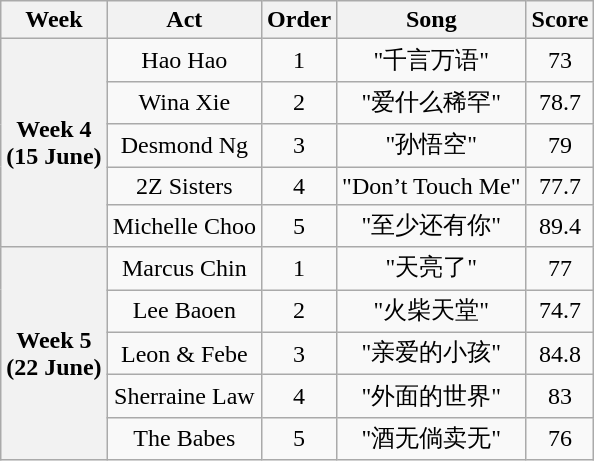<table class="wikitable plainrowheaders" style="text-align:center;">
<tr>
<th scope="col">Week</th>
<th scope="col">Act</th>
<th scope="col">Order</th>
<th scope="col">Song</th>
<th scope="col">Score</th>
</tr>
<tr>
<th rowspan="5">Week 4<br>(15 June)</th>
<td>Hao Hao</td>
<td>1</td>
<td>"千言万语"</td>
<td>73</td>
</tr>
<tr>
<td>Wina Xie</td>
<td>2</td>
<td>"爱什么稀罕"</td>
<td>78.7</td>
</tr>
<tr>
<td>Desmond Ng</td>
<td>3</td>
<td>"孙悟空"</td>
<td>79</td>
</tr>
<tr>
<td>2Z Sisters</td>
<td>4</td>
<td>"Don’t Touch Me"</td>
<td>77.7</td>
</tr>
<tr>
<td>Michelle Choo</td>
<td>5</td>
<td>"至少还有你"</td>
<td>89.4</td>
</tr>
<tr>
<th rowspan="5">Week 5<br>(22 June)</th>
<td>Marcus Chin</td>
<td>1</td>
<td>"天亮了"</td>
<td>77</td>
</tr>
<tr>
<td>Lee Baoen</td>
<td>2</td>
<td>"火柴天堂"</td>
<td>74.7</td>
</tr>
<tr>
<td>Leon & Febe</td>
<td>3</td>
<td>"亲爱的小孩"</td>
<td>84.8</td>
</tr>
<tr>
<td>Sherraine Law</td>
<td>4</td>
<td>"外面的世界"</td>
<td>83</td>
</tr>
<tr>
<td>The Babes</td>
<td>5</td>
<td>"酒无倘卖无"</td>
<td>76</td>
</tr>
</table>
